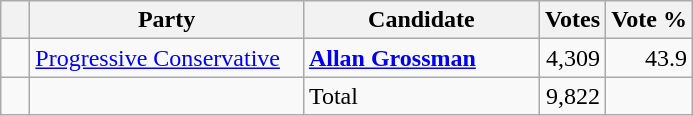<table class="wikitable">
<tr>
<th></th>
<th scope="col" width="175">Party</th>
<th scope="col" width="150">Candidate</th>
<th>Votes</th>
<th>Vote %</th>
</tr>
<tr>
<td>   </td>
<td><a href='#'>Progressive Conservative</a></td>
<td><strong><a href='#'>Allan Grossman</a></strong></td>
<td align=right>4,309</td>
<td align=right>43.9<br>



</td>
</tr>
<tr>
<td></td>
<td></td>
<td>Total</td>
<td align=right>9,822</td>
<td></td>
</tr>
</table>
